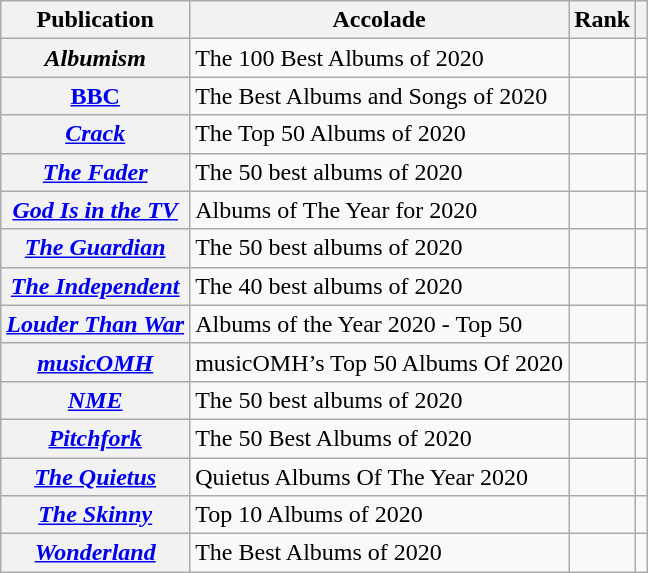<table class="wikitable sortable plainrowheaders">
<tr>
<th scope="col">Publication</th>
<th scope="col">Accolade</th>
<th scope="col">Rank</th>
<th scope="col" class="unsortable"></th>
</tr>
<tr>
<th scope="row"><em>Albumism</em></th>
<td>The 100 Best Albums of 2020</td>
<td></td>
<td></td>
</tr>
<tr>
<th scope="row"><a href='#'>BBC</a></th>
<td>The Best Albums and Songs of 2020</td>
<td></td>
<td></td>
</tr>
<tr>
<th scope="row"><em><a href='#'>Crack</a></em></th>
<td>The Top 50 Albums of 2020</td>
<td></td>
<td></td>
</tr>
<tr>
<th scope="row"><em><a href='#'>The Fader</a></em></th>
<td>The 50 best albums of 2020</td>
<td></td>
<td></td>
</tr>
<tr>
<th scope="row"><em><a href='#'>God Is in the TV</a></em></th>
<td>Albums of The Year for 2020</td>
<td></td>
<td></td>
</tr>
<tr>
<th scope="row"><em><a href='#'>The Guardian</a></em></th>
<td>The 50 best albums of 2020</td>
<td></td>
<td></td>
</tr>
<tr>
<th scope="row"><em><a href='#'>The Independent</a></em></th>
<td>The 40 best albums of 2020</td>
<td></td>
<td></td>
</tr>
<tr>
<th scope="row"><em><a href='#'>Louder Than War</a></em></th>
<td>Albums of the Year 2020 - Top 50</td>
<td></td>
<td></td>
</tr>
<tr>
<th scope="row"><em><a href='#'>musicOMH</a></em></th>
<td>musicOMH’s Top 50 Albums Of 2020</td>
<td></td>
<td></td>
</tr>
<tr>
<th scope="row"><em><a href='#'>NME</a></em></th>
<td>The 50 best albums of 2020</td>
<td></td>
<td></td>
</tr>
<tr>
<th scope="row"><em><a href='#'>Pitchfork</a></em></th>
<td>The 50 Best Albums of 2020</td>
<td></td>
<td></td>
</tr>
<tr>
<th scope="row"><em><a href='#'>The Quietus</a></em></th>
<td>Quietus Albums Of The Year 2020</td>
<td></td>
<td></td>
</tr>
<tr>
<th scope="row"><em><a href='#'>The Skinny</a></em></th>
<td>Top 10 Albums of 2020</td>
<td></td>
<td></td>
</tr>
<tr>
<th scope="row"><em><a href='#'>Wonderland</a></em></th>
<td>The Best Albums of 2020</td>
<td></td>
<td></td>
</tr>
</table>
